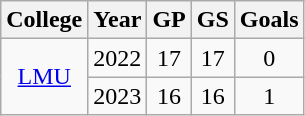<table class="wikitable" style="text-align:center">
<tr>
<th>College</th>
<th>Year</th>
<th>GP</th>
<th>GS</th>
<th>Goals</th>
</tr>
<tr>
<td rowspan="3"><a href='#'>LMU</a></td>
<td>2022</td>
<td>17</td>
<td>17</td>
<td>0</td>
</tr>
<tr>
<td>2023</td>
<td>16</td>
<td>16</td>
<td>1</td>
</tr>
</table>
